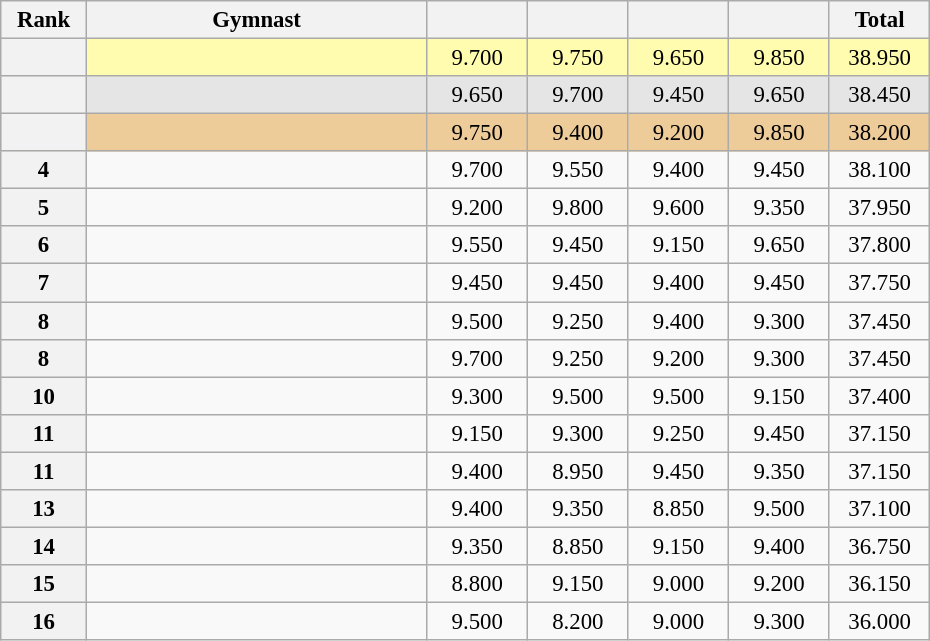<table class="wikitable sortable" style="text-align:center; font-size:95%">
<tr>
<th scope="col" style="width:50px;">Rank</th>
<th scope="col" style="width:220px;">Gymnast</th>
<th scope="col" style="width:60px;"></th>
<th scope="col" style="width:60px;"></th>
<th scope="col" style="width:60px;"></th>
<th scope="col" style="width:60px;"></th>
<th scope="col" style="width:60px;">Total</th>
</tr>
<tr style="background:#fffcaf;">
<th scope=row style="text-align:center"></th>
<td align=left></td>
<td>9.700</td>
<td>9.750</td>
<td>9.650</td>
<td>9.850</td>
<td>38.950</td>
</tr>
<tr style="background:#e5e5e5;">
<th scope=row style="text-align:center"></th>
<td align=left></td>
<td>9.650</td>
<td>9.700</td>
<td>9.450</td>
<td>9.650</td>
<td>38.450</td>
</tr>
<tr style="background:#ec9;">
<th scope=row style="text-align:center"></th>
<td align=left></td>
<td>9.750</td>
<td>9.400</td>
<td>9.200</td>
<td>9.850</td>
<td>38.200</td>
</tr>
<tr>
<th scope=row style="text-align:center">4</th>
<td align=left></td>
<td>9.700</td>
<td>9.550</td>
<td>9.400</td>
<td>9.450</td>
<td>38.100</td>
</tr>
<tr>
<th scope=row style="text-align:center">5</th>
<td align=left></td>
<td>9.200</td>
<td>9.800</td>
<td>9.600</td>
<td>9.350</td>
<td>37.950</td>
</tr>
<tr>
<th scope=row style="text-align:center">6</th>
<td align=left></td>
<td>9.550</td>
<td>9.450</td>
<td>9.150</td>
<td>9.650</td>
<td>37.800</td>
</tr>
<tr>
<th scope=row style="text-align:center">7</th>
<td align=left></td>
<td>9.450</td>
<td>9.450</td>
<td>9.400</td>
<td>9.450</td>
<td>37.750</td>
</tr>
<tr>
<th scope=row style="text-align:center">8</th>
<td align=left></td>
<td>9.500</td>
<td>9.250</td>
<td>9.400</td>
<td>9.300</td>
<td>37.450</td>
</tr>
<tr>
<th scope=row style="text-align:center">8</th>
<td align=left></td>
<td>9.700</td>
<td>9.250</td>
<td>9.200</td>
<td>9.300</td>
<td>37.450</td>
</tr>
<tr>
<th scope=row style="text-align:center">10</th>
<td align=left></td>
<td>9.300</td>
<td>9.500</td>
<td>9.500</td>
<td>9.150</td>
<td>37.400</td>
</tr>
<tr>
<th scope=row style="text-align:center">11</th>
<td align=left></td>
<td>9.150</td>
<td>9.300</td>
<td>9.250</td>
<td>9.450</td>
<td>37.150</td>
</tr>
<tr>
<th scope=row style="text-align:center">11</th>
<td align=left></td>
<td>9.400</td>
<td>8.950</td>
<td>9.450</td>
<td>9.350</td>
<td>37.150</td>
</tr>
<tr>
<th scope=row style="text-align:center">13</th>
<td align=left></td>
<td>9.400</td>
<td>9.350</td>
<td>8.850</td>
<td>9.500</td>
<td>37.100</td>
</tr>
<tr>
<th scope=row style="text-align:center">14</th>
<td align=left></td>
<td>9.350</td>
<td>8.850</td>
<td>9.150</td>
<td>9.400</td>
<td>36.750</td>
</tr>
<tr>
<th scope=row style="text-align:center">15</th>
<td align=left></td>
<td>8.800</td>
<td>9.150</td>
<td>9.000</td>
<td>9.200</td>
<td>36.150</td>
</tr>
<tr>
<th scope=row style="text-align:center">16</th>
<td align=left></td>
<td>9.500</td>
<td>8.200</td>
<td>9.000</td>
<td>9.300</td>
<td>36.000</td>
</tr>
</table>
